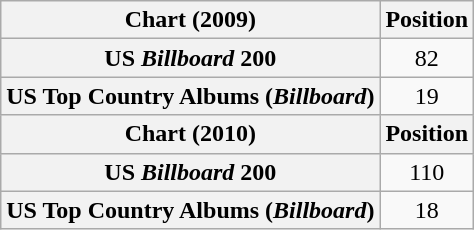<table class="wikitable plainrowheaders" style="text-align:center">
<tr>
<th scope="col">Chart (2009)</th>
<th scope="col">Position</th>
</tr>
<tr>
<th scope="row">US <em>Billboard</em> 200</th>
<td>82</td>
</tr>
<tr>
<th scope="row">US Top Country Albums (<em>Billboard</em>)</th>
<td>19</td>
</tr>
<tr>
<th scope="col">Chart (2010)</th>
<th scope="col">Position</th>
</tr>
<tr>
<th scope="row">US <em>Billboard</em> 200</th>
<td>110</td>
</tr>
<tr>
<th scope="row">US Top Country Albums (<em>Billboard</em>)</th>
<td>18</td>
</tr>
</table>
